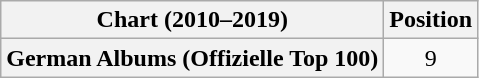<table class="wikitable plainrowheaders" style="text-align:center">
<tr>
<th scope="col">Chart (2010–2019)</th>
<th scope="col">Position</th>
</tr>
<tr>
<th scope="row">German Albums (Offizielle Top 100)</th>
<td>9</td>
</tr>
</table>
